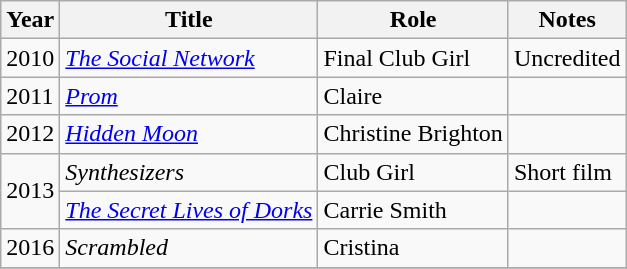<table class="wikitable sortable">
<tr>
<th>Year</th>
<th>Title</th>
<th>Role</th>
<th class="unsortable">Notes</th>
</tr>
<tr>
<td>2010</td>
<td><em><a href='#'>The Social Network</a></em></td>
<td>Final Club Girl</td>
<td>Uncredited</td>
</tr>
<tr>
<td>2011</td>
<td><em><a href='#'>Prom</a></em></td>
<td>Claire</td>
<td></td>
</tr>
<tr>
<td>2012</td>
<td><em><a href='#'>Hidden Moon</a></em></td>
<td>Christine Brighton</td>
<td></td>
</tr>
<tr>
<td rowspan="2">2013</td>
<td><em>Synthesizers</em></td>
<td>Club Girl</td>
<td>Short film</td>
</tr>
<tr>
<td><em><a href='#'>The Secret Lives of Dorks</a></em></td>
<td>Carrie Smith</td>
<td></td>
</tr>
<tr>
<td>2016</td>
<td><em>Scrambled</em></td>
<td>Cristina</td>
<td></td>
</tr>
<tr>
</tr>
</table>
